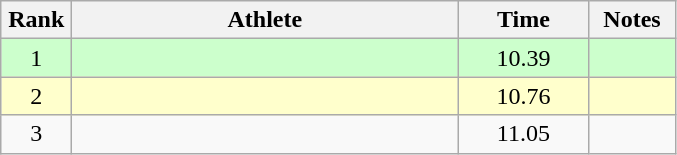<table class=wikitable style="text-align:center">
<tr>
<th width=40>Rank</th>
<th width=250>Athlete</th>
<th width=80>Time</th>
<th width=50>Notes</th>
</tr>
<tr bgcolor="ccffcc">
<td>1</td>
<td align=left></td>
<td>10.39</td>
<td></td>
</tr>
<tr bgcolor="ffffcc">
<td>2</td>
<td align=left></td>
<td>10.76</td>
<td></td>
</tr>
<tr>
<td>3</td>
<td align=left></td>
<td>11.05</td>
<td></td>
</tr>
</table>
